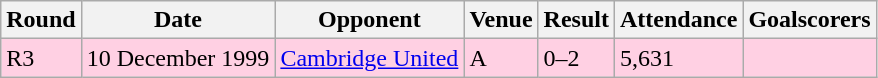<table class="wikitable">
<tr>
<th>Round</th>
<th>Date</th>
<th>Opponent</th>
<th>Venue</th>
<th>Result</th>
<th>Attendance</th>
<th>Goalscorers</th>
</tr>
<tr style="background-color: #ffd0e3;">
<td>R3</td>
<td>10 December 1999</td>
<td><a href='#'>Cambridge United</a></td>
<td>A</td>
<td>0–2</td>
<td>5,631</td>
<td></td>
</tr>
</table>
